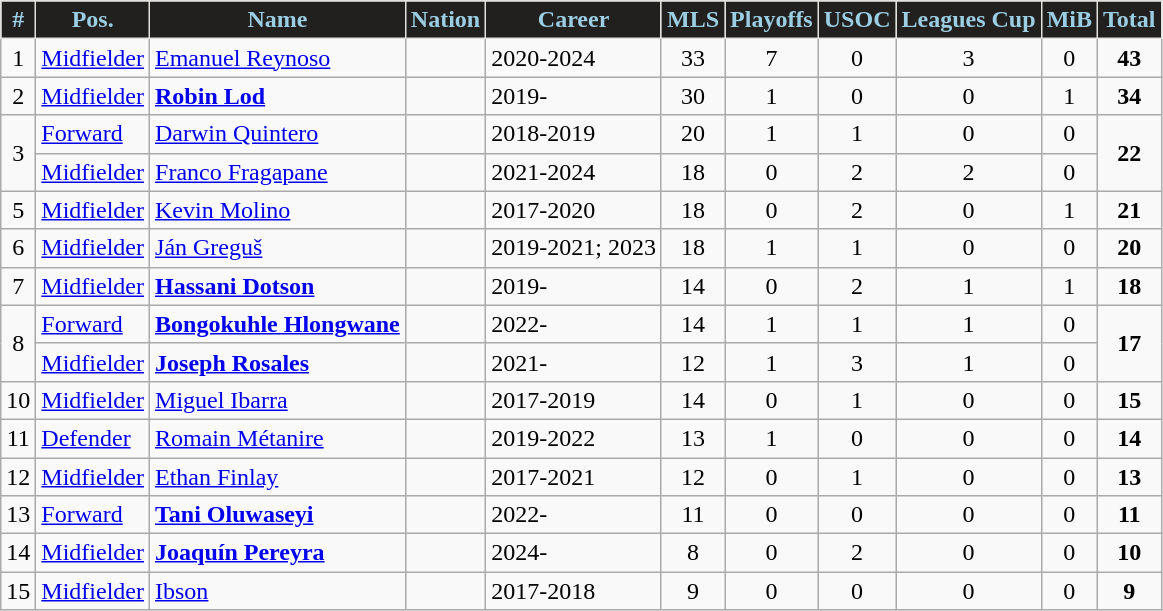<table class="wikitable sortable" style="text-align:center;">
<tr>
<th style="background:#21201E;color:#9BCEE3;border:1px solid #E1E2DD;" scope="col">#</th>
<th style="background:#21201E;color:#9BCEE3;border:1px solid #E1E2DD;" scope="col">Pos.</th>
<th style="background:#21201E;color:#9BCEE3;border:1px solid #E1E2DD;" scope="col">Name</th>
<th style="background:#21201E;color:#9BCEE3;border:1px solid #E1E2DD;" scope="col">Nation</th>
<th style="background:#21201E;color:#9BCEE3;border:1px solid #E1E2DD;" scope="col">Career</th>
<th style="background:#21201E;color:#9BCEE3;border:1px solid #E1E2DD;" scope="col">MLS</th>
<th style="background:#21201E;color:#9BCEE3;border:1px solid #E1E2DD;" scope="col">Playoffs</th>
<th style="background:#21201E;color:#9BCEE3;border:1px solid #E1E2DD;" scope="col">USOC</th>
<th style="background:#21201E;color:#9BCEE3;border:1px solid #E1E2DD;" scope="col">Leagues Cup</th>
<th style="background:#21201E;color:#9BCEE3;border:1px solid #E1E2DD;" scope="col">MiB</th>
<th style="background:#21201E;color:#9BCEE3;border:1px solid #E1E2DD;" scope="col">Total</th>
</tr>
<tr>
<td>1</td>
<td style="text-align:left;"><a href='#'>Midfielder</a></td>
<td style="text-align:left;"><a href='#'>Emanuel Reynoso</a></td>
<td style="text-align:left;"></td>
<td style="text-align:left;">2020-2024</td>
<td>33</td>
<td>7</td>
<td>0</td>
<td>3</td>
<td>0</td>
<td><strong>43</strong></td>
</tr>
<tr>
<td>2</td>
<td style="text-align:left;"><a href='#'>Midfielder</a></td>
<td style="text-align:left;"><strong><a href='#'>Robin Lod</a></strong></td>
<td style="text-align:left;"></td>
<td style="text-align:left;">2019-</td>
<td>30</td>
<td>1</td>
<td>0</td>
<td>0</td>
<td>1</td>
<td><strong>34</strong></td>
</tr>
<tr>
<td rowspan="2">3</td>
<td style="text-align:left;"><a href='#'>Forward</a></td>
<td style="text-align:left;"><a href='#'>Darwin Quintero</a></td>
<td style="text-align:left;"></td>
<td style="text-align:left;">2018-2019</td>
<td>20</td>
<td>1</td>
<td>1</td>
<td>0</td>
<td>0</td>
<td rowspan="2"><strong>22</strong></td>
</tr>
<tr>
<td style="text-align:left;"><a href='#'>Midfielder</a></td>
<td style="text-align:left;"><a href='#'>Franco Fragapane</a></td>
<td style="text-align:left;"></td>
<td style="text-align:left;">2021-2024</td>
<td>18</td>
<td>0</td>
<td>2</td>
<td>2</td>
<td>0</td>
</tr>
<tr>
<td>5</td>
<td style="text-align:left;"><a href='#'>Midfielder</a></td>
<td style="text-align:left;"><a href='#'>Kevin Molino</a></td>
<td style="text-align:left;"></td>
<td style="text-align:left;">2017-2020</td>
<td>18</td>
<td>0</td>
<td>2</td>
<td>0</td>
<td>1</td>
<td><strong>21</strong></td>
</tr>
<tr>
<td>6</td>
<td style="text-align:left;"><a href='#'>Midfielder</a></td>
<td style="text-align:left;"><a href='#'>Ján Greguš</a></td>
<td style="text-align:left;"></td>
<td style="text-align:left;">2019-2021; 2023</td>
<td>18</td>
<td>1</td>
<td>1</td>
<td>0</td>
<td>0</td>
<td><strong>20</strong></td>
</tr>
<tr>
<td>7</td>
<td style="text-align:left;"><a href='#'>Midfielder</a></td>
<td style="text-align:left;"><strong><a href='#'>Hassani Dotson</a></strong></td>
<td style="text-align:left;"></td>
<td style="text-align:left;">2019-</td>
<td>14</td>
<td>0</td>
<td>2</td>
<td>1</td>
<td>1</td>
<td><strong>18</strong></td>
</tr>
<tr>
<td rowspan="2">8</td>
<td style="text-align:left;"><a href='#'>Forward</a></td>
<td style="text-align:left;"><strong><a href='#'>Bongokuhle Hlongwane</a></strong></td>
<td style="text-align:left;"></td>
<td style="text-align:left;">2022-</td>
<td>14</td>
<td>1</td>
<td>1</td>
<td>1</td>
<td>0</td>
<td rowspan="2"><strong>17</strong></td>
</tr>
<tr>
<td style="text-align:left;"><a href='#'>Midfielder</a></td>
<td style="text-align:left;"><strong><a href='#'>Joseph Rosales</a></strong></td>
<td style="text-align:left;"></td>
<td style="text-align:left;">2021-</td>
<td>12</td>
<td>1</td>
<td>3</td>
<td>1</td>
<td>0</td>
</tr>
<tr>
<td>10</td>
<td style="text-align:left;"><a href='#'>Midfielder</a></td>
<td style="text-align:left;"><a href='#'>Miguel Ibarra</a></td>
<td style="text-align:left;"></td>
<td style="text-align:left;">2017-2019</td>
<td>14</td>
<td>0</td>
<td>1</td>
<td>0</td>
<td>0</td>
<td><strong>15</strong></td>
</tr>
<tr>
<td>11</td>
<td style="text-align:left;"><a href='#'>Defender</a></td>
<td style="text-align:left;"><a href='#'>Romain Métanire</a></td>
<td style="text-align:left;"></td>
<td style="text-align:left;">2019-2022</td>
<td>13</td>
<td>1</td>
<td>0</td>
<td>0</td>
<td>0</td>
<td><strong>14</strong></td>
</tr>
<tr>
<td>12</td>
<td style="text-align:left;"><a href='#'>Midfielder</a></td>
<td style="text-align:left;"><a href='#'>Ethan Finlay</a></td>
<td style="text-align:left;"></td>
<td style="text-align:left;">2017-2021</td>
<td>12</td>
<td>0</td>
<td>1</td>
<td>0</td>
<td>0</td>
<td><strong>13</strong></td>
</tr>
<tr>
<td>13</td>
<td style="text-align:left;"><a href='#'>Forward</a></td>
<td style="text-align:left;"><strong><a href='#'>Tani Oluwaseyi</a></strong></td>
<td style="text-align:left;"></td>
<td style="text-align:left;">2022-</td>
<td>11</td>
<td>0</td>
<td>0</td>
<td>0</td>
<td>0</td>
<td><strong>11</strong></td>
</tr>
<tr>
<td>14</td>
<td style="text-align:left;"><a href='#'>Midfielder</a></td>
<td style="text-align:left;"><strong><a href='#'>Joaquín Pereyra</a></strong></td>
<td style="text-align:left;"></td>
<td style="text-align:left;">2024-</td>
<td>8</td>
<td>0</td>
<td>2</td>
<td>0</td>
<td>0</td>
<td><strong>10</strong></td>
</tr>
<tr>
<td>15</td>
<td style="text-align:left;"><a href='#'>Midfielder</a></td>
<td style="text-align:left;"><a href='#'>Ibson</a></td>
<td style="text-align:left;"></td>
<td style="text-align:left;">2017-2018</td>
<td>9</td>
<td>0</td>
<td>0</td>
<td>0</td>
<td>0</td>
<td><strong>9</strong></td>
</tr>
</table>
